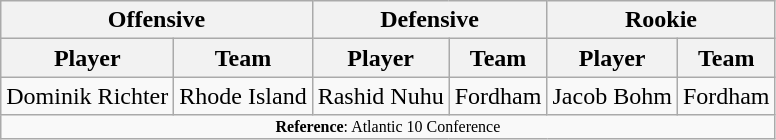<table class="wikitable">
<tr>
<th colspan="2">Offensive</th>
<th colspan="2">Defensive</th>
<th colspan="2">Rookie</th>
</tr>
<tr>
<th>Player</th>
<th>Team</th>
<th>Player</th>
<th>Team</th>
<th>Player</th>
<th>Team</th>
</tr>
<tr>
<td>Dominik Richter</td>
<td>Rhode Island</td>
<td>Rashid Nuhu</td>
<td>Fordham</td>
<td>Jacob Bohm</td>
<td>Fordham</td>
</tr>
<tr>
<td colspan="12"  style="font-size:8pt; text-align:center;"><strong>Reference</strong>: Atlantic 10 Conference</td>
</tr>
</table>
